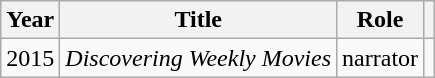<table class="wikitable sortable">
<tr>
<th>Year</th>
<th>Title</th>
<th>Role</th>
<th class="unsortable"></th>
</tr>
<tr>
<td>2015</td>
<td><em>Discovering Weekly Movies</em></td>
<td>narrator</td>
<td></td>
</tr>
</table>
